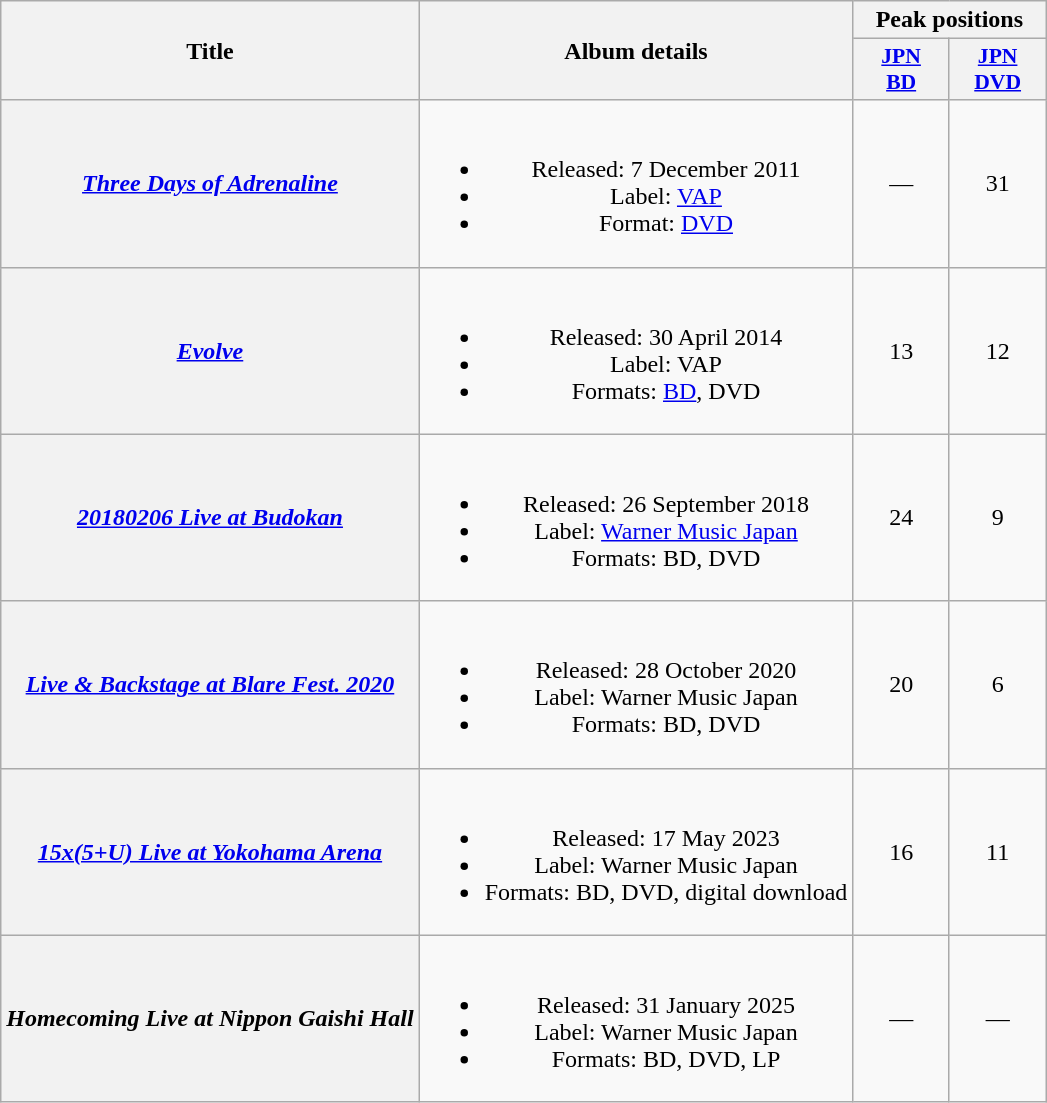<table class="wikitable plainrowheaders" style="text-align:center;">
<tr>
<th rowspan="2">Title</th>
<th rowspan="2">Album details</th>
<th colspan="2">Peak positions</th>
</tr>
<tr>
<th scope="col" style="width:4em;font-size:90%;"><a href='#'>JPN<br>BD</a><br></th>
<th scope="col" style="width:4em;font-size:90%;"><a href='#'>JPN<br>DVD</a><br></th>
</tr>
<tr>
<th scope="row"><em><a href='#'>Three Days of Adrenaline</a></em></th>
<td><br><ul><li>Released: 7 December 2011</li><li>Label: <a href='#'>VAP</a></li><li>Format: <a href='#'>DVD</a></li></ul></td>
<td>—</td>
<td>31</td>
</tr>
<tr>
<th scope="row"><em><a href='#'>Evolve</a></em></th>
<td><br><ul><li>Released: 30 April 2014</li><li>Label: VAP</li><li>Formats: <a href='#'>BD</a>, DVD</li></ul></td>
<td>13</td>
<td>12</td>
</tr>
<tr>
<th scope="row"><em><a href='#'>20180206 Live at Budokan</a></em></th>
<td><br><ul><li>Released: 26 September 2018</li><li>Label: <a href='#'>Warner Music Japan</a></li><li>Formats: BD, DVD</li></ul></td>
<td>24</td>
<td>9</td>
</tr>
<tr>
<th scope="row"><em><a href='#'>Live & Backstage at Blare Fest. 2020</a></em></th>
<td><br><ul><li>Released: 28 October 2020</li><li>Label: Warner Music Japan</li><li>Formats: BD, DVD</li></ul></td>
<td>20</td>
<td>6</td>
</tr>
<tr>
<th scope="row"><em><a href='#'>15x(5+U) Live at Yokohama Arena</a></em></th>
<td><br><ul><li>Released: 17 May 2023</li><li>Label: Warner Music Japan</li><li>Formats: BD, DVD, digital download</li></ul></td>
<td>16</td>
<td>11</td>
</tr>
<tr>
<th scope="row"><em>Homecoming Live at Nippon Gaishi Hall</em></th>
<td><br><ul><li>Released: 31 January 2025</li><li>Label: Warner Music Japan</li><li>Formats: BD, DVD, LP</li></ul></td>
<td>—</td>
<td>—</td>
</tr>
</table>
